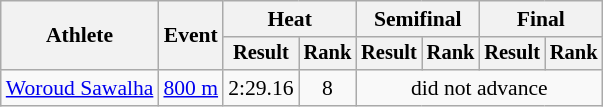<table class="wikitable" style="font-size:90%">
<tr>
<th rowspan="2">Athlete</th>
<th rowspan="2">Event</th>
<th colspan="2">Heat</th>
<th colspan="2">Semifinal</th>
<th colspan="2">Final</th>
</tr>
<tr style="font-size:95%">
<th>Result</th>
<th>Rank</th>
<th>Result</th>
<th>Rank</th>
<th>Result</th>
<th>Rank</th>
</tr>
<tr align=center>
<td align=left><a href='#'>Woroud Sawalha</a></td>
<td align=left><a href='#'>800 m</a></td>
<td>2:29.16</td>
<td>8</td>
<td colspan=4>did not advance</td>
</tr>
</table>
